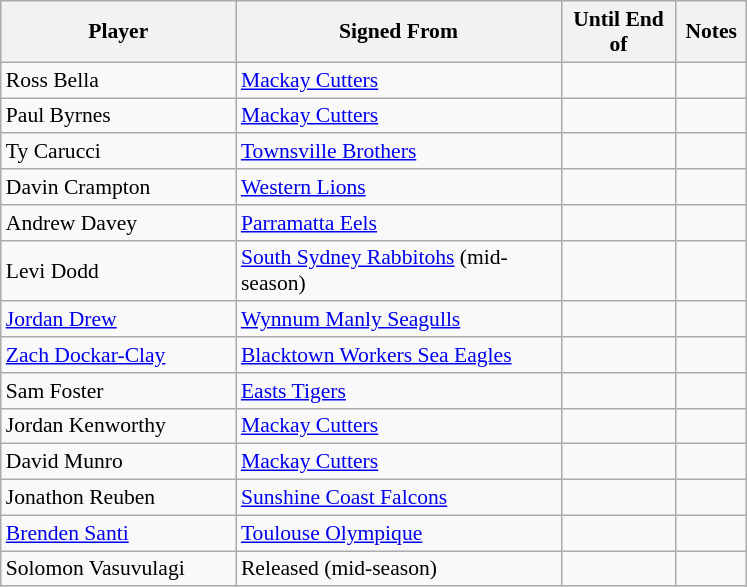<table class="wikitable" style="font-size:90%">
<tr style="background:#efefef;">
<th style="width:150px;">Player</th>
<th style="width:210px;">Signed From</th>
<th style="width:70px;">Until End of</th>
<th style="width:40px;">Notes</th>
</tr>
<tr>
<td>Ross Bella</td>
<td> <a href='#'>Mackay Cutters</a></td>
<td></td>
<td></td>
</tr>
<tr>
<td>Paul Byrnes</td>
<td> <a href='#'>Mackay Cutters</a></td>
<td></td>
<td></td>
</tr>
<tr>
<td>Ty Carucci</td>
<td> <a href='#'>Townsville Brothers</a></td>
<td></td>
<td></td>
</tr>
<tr>
<td>Davin Crampton</td>
<td> <a href='#'>Western Lions</a></td>
<td></td>
<td></td>
</tr>
<tr>
<td>Andrew Davey</td>
<td> <a href='#'>Parramatta Eels</a></td>
<td></td>
<td></td>
</tr>
<tr>
<td>Levi Dodd</td>
<td> <a href='#'>South Sydney Rabbitohs</a> (mid-season)</td>
<td></td>
<td></td>
</tr>
<tr>
<td><a href='#'>Jordan Drew</a></td>
<td> <a href='#'>Wynnum Manly Seagulls</a></td>
<td></td>
<td></td>
</tr>
<tr>
<td><a href='#'>Zach Dockar-Clay</a></td>
<td> <a href='#'>Blacktown Workers Sea Eagles</a></td>
<td></td>
<td></td>
</tr>
<tr>
<td>Sam Foster</td>
<td> <a href='#'>Easts Tigers</a></td>
<td></td>
<td></td>
</tr>
<tr>
<td>Jordan Kenworthy</td>
<td> <a href='#'>Mackay Cutters</a></td>
<td></td>
<td></td>
</tr>
<tr>
<td>David Munro</td>
<td> <a href='#'>Mackay Cutters</a></td>
<td></td>
<td></td>
</tr>
<tr>
<td>Jonathon Reuben</td>
<td> <a href='#'>Sunshine Coast Falcons</a></td>
<td></td>
<td></td>
</tr>
<tr>
<td><a href='#'>Brenden Santi</a></td>
<td> <a href='#'>Toulouse Olympique</a></td>
<td></td>
<td></td>
</tr>
<tr>
<td>Solomon Vasuvulagi</td>
<td>Released (mid-season)</td>
<td></td>
<td></td>
</tr>
</table>
